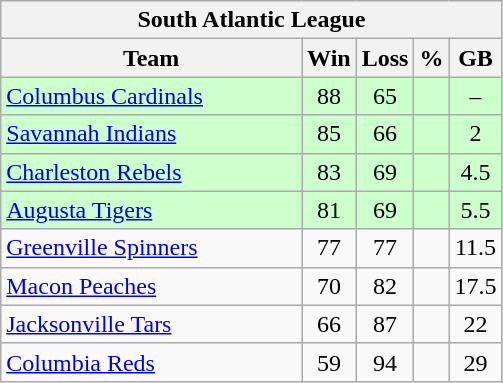<table class="wikitable">
<tr>
<th colspan="5">South Atlantic League</th>
</tr>
<tr>
<th width="60%">Team</th>
<th>Win</th>
<th>Loss</th>
<th>%</th>
<th>GB</th>
</tr>
<tr align=center bgcolor=ccffcc>
<td align=left><a href='#'>Columbus Cardinals</a></td>
<td>88</td>
<td>65</td>
<td></td>
<td>–</td>
</tr>
<tr align=center bgcolor=ccffcc>
<td align=left><a href='#'>Savannah Indians</a></td>
<td>85</td>
<td>66</td>
<td></td>
<td>2</td>
</tr>
<tr align=center bgcolor=ccffcc>
<td align=left><a href='#'>Charleston Rebels</a></td>
<td>83</td>
<td>69</td>
<td></td>
<td>4.5</td>
</tr>
<tr align=center bgcolor=ccffcc>
<td align=left><a href='#'>Augusta Tigers</a></td>
<td>81</td>
<td>69</td>
<td></td>
<td>5.5</td>
</tr>
<tr align=center>
<td align=left><a href='#'>Greenville Spinners</a></td>
<td>77</td>
<td>77</td>
<td></td>
<td>11.5</td>
</tr>
<tr align=center>
<td align=left><a href='#'>Macon Peaches</a></td>
<td>70</td>
<td>82</td>
<td></td>
<td>17.5</td>
</tr>
<tr align=center>
<td align=left><a href='#'>Jacksonville Tars</a></td>
<td>66</td>
<td>87</td>
<td></td>
<td>22</td>
</tr>
<tr align=center>
<td align=left><a href='#'>Columbia Reds</a></td>
<td>59</td>
<td>94</td>
<td></td>
<td>29</td>
</tr>
</table>
